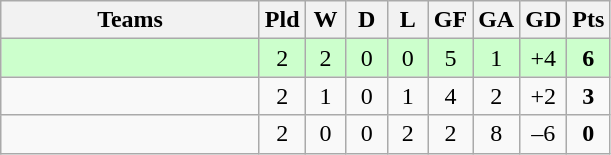<table class="wikitable" style="text-align: center;">
<tr>
<th width=165>Teams</th>
<th width=20>Pld</th>
<th width=20>W</th>
<th width=20>D</th>
<th width=20>L</th>
<th width=20>GF</th>
<th width=20>GA</th>
<th width=20>GD</th>
<th width=20>Pts</th>
</tr>
<tr align=center style="background:#ccffcc;">
<td style="text-align:left;"></td>
<td>2</td>
<td>2</td>
<td>0</td>
<td>0</td>
<td>5</td>
<td>1</td>
<td>+4</td>
<td><strong>6</strong></td>
</tr>
<tr align=center>
<td style="text-align:left;"></td>
<td>2</td>
<td>1</td>
<td>0</td>
<td>1</td>
<td>4</td>
<td>2</td>
<td>+2</td>
<td><strong>3</strong></td>
</tr>
<tr align=center>
<td style="text-align:left;"></td>
<td>2</td>
<td>0</td>
<td>0</td>
<td>2</td>
<td>2</td>
<td>8</td>
<td>–6</td>
<td><strong>0</strong></td>
</tr>
</table>
